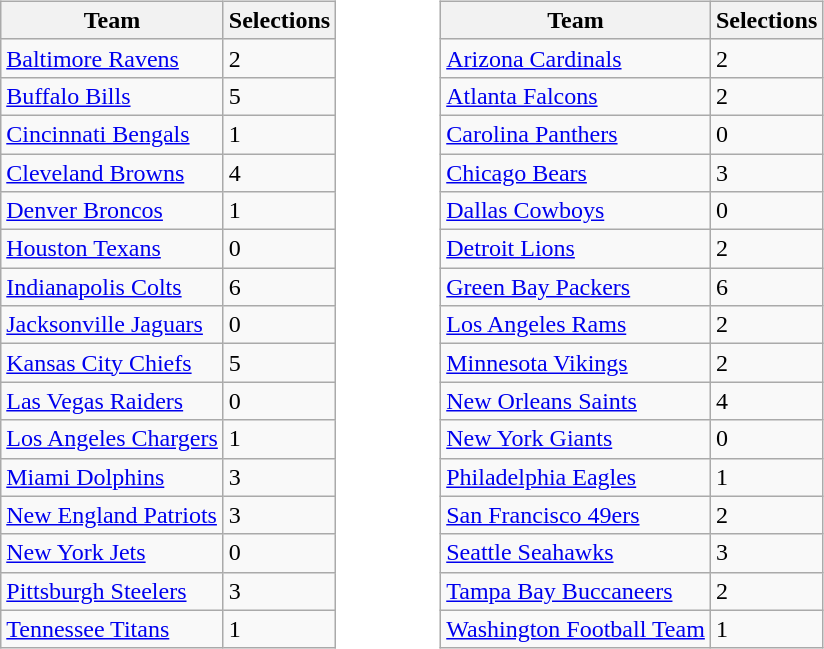<table border=0>
<tr style="vertical-align:top">
<td style="padding-left:50px"><br><table class="wikitable sortable">
<tr>
<th>Team</th>
<th>Selections</th>
</tr>
<tr>
<td><a href='#'>Baltimore Ravens</a></td>
<td>2</td>
</tr>
<tr>
<td><a href='#'>Buffalo Bills</a></td>
<td>5</td>
</tr>
<tr>
<td><a href='#'>Cincinnati Bengals</a></td>
<td>1</td>
</tr>
<tr>
<td><a href='#'>Cleveland Browns</a></td>
<td>4</td>
</tr>
<tr>
<td><a href='#'>Denver Broncos</a></td>
<td>1</td>
</tr>
<tr>
<td><a href='#'>Houston Texans</a></td>
<td>0</td>
</tr>
<tr>
<td><a href='#'>Indianapolis Colts</a></td>
<td>6</td>
</tr>
<tr>
<td><a href='#'>Jacksonville Jaguars</a></td>
<td>0</td>
</tr>
<tr>
<td><a href='#'>Kansas City Chiefs</a></td>
<td>5</td>
</tr>
<tr>
<td><a href='#'>Las Vegas Raiders</a></td>
<td>0</td>
</tr>
<tr>
<td><a href='#'>Los Angeles Chargers</a></td>
<td>1</td>
</tr>
<tr>
<td><a href='#'>Miami Dolphins</a></td>
<td>3</td>
</tr>
<tr>
<td><a href='#'>New England Patriots</a></td>
<td>3</td>
</tr>
<tr>
<td><a href='#'>New York Jets</a></td>
<td>0</td>
</tr>
<tr>
<td><a href='#'>Pittsburgh Steelers</a></td>
<td>3</td>
</tr>
<tr>
<td><a href='#'>Tennessee Titans</a></td>
<td>1</td>
</tr>
</table>
</td>
<td style="padding-left:50px"><br><table class="wikitable sortable">
<tr>
<th>Team</th>
<th>Selections</th>
</tr>
<tr>
<td><a href='#'>Arizona Cardinals</a></td>
<td>2</td>
</tr>
<tr>
<td><a href='#'>Atlanta Falcons</a></td>
<td>2</td>
</tr>
<tr>
<td><a href='#'>Carolina Panthers</a></td>
<td>0</td>
</tr>
<tr>
<td><a href='#'>Chicago Bears</a></td>
<td>3</td>
</tr>
<tr>
<td><a href='#'>Dallas Cowboys</a></td>
<td>0</td>
</tr>
<tr>
<td><a href='#'>Detroit Lions</a></td>
<td>2</td>
</tr>
<tr>
<td><a href='#'>Green Bay Packers</a></td>
<td>6</td>
</tr>
<tr>
<td><a href='#'>Los Angeles Rams</a></td>
<td>2</td>
</tr>
<tr>
<td><a href='#'>Minnesota Vikings</a></td>
<td>2</td>
</tr>
<tr>
<td><a href='#'>New Orleans Saints</a></td>
<td>4</td>
</tr>
<tr>
<td><a href='#'>New York Giants</a></td>
<td>0</td>
</tr>
<tr>
<td><a href='#'>Philadelphia Eagles</a></td>
<td>1</td>
</tr>
<tr>
<td><a href='#'>San Francisco 49ers</a></td>
<td>2</td>
</tr>
<tr>
<td><a href='#'>Seattle Seahawks</a></td>
<td>3</td>
</tr>
<tr>
<td><a href='#'>Tampa Bay Buccaneers</a></td>
<td>2</td>
</tr>
<tr>
<td><a href='#'>Washington Football Team</a></td>
<td>1</td>
</tr>
</table>
</td>
</tr>
</table>
